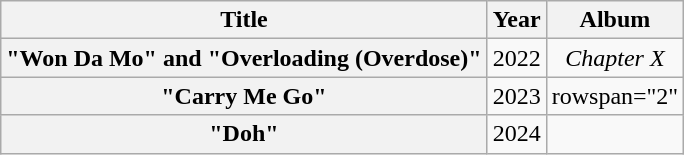<table class="wikitable plainrowheaders" style="text-align:center;">
<tr>
<th scope="col">Title</th>
<th scope="col">Year</th>
<th scope="col">Album</th>
</tr>
<tr>
<th scope="row">"Won Da Mo" and "Overloading (Overdose)"<br></th>
<td>2022</td>
<td><em>Chapter X</em></td>
</tr>
<tr>
<th scope="row">"Carry Me Go"<br></th>
<td>2023</td>
<td>rowspan="2" </td>
</tr>
<tr>
<th scope="row">"Doh"<br></th>
<td>2024</td>
</tr>
</table>
